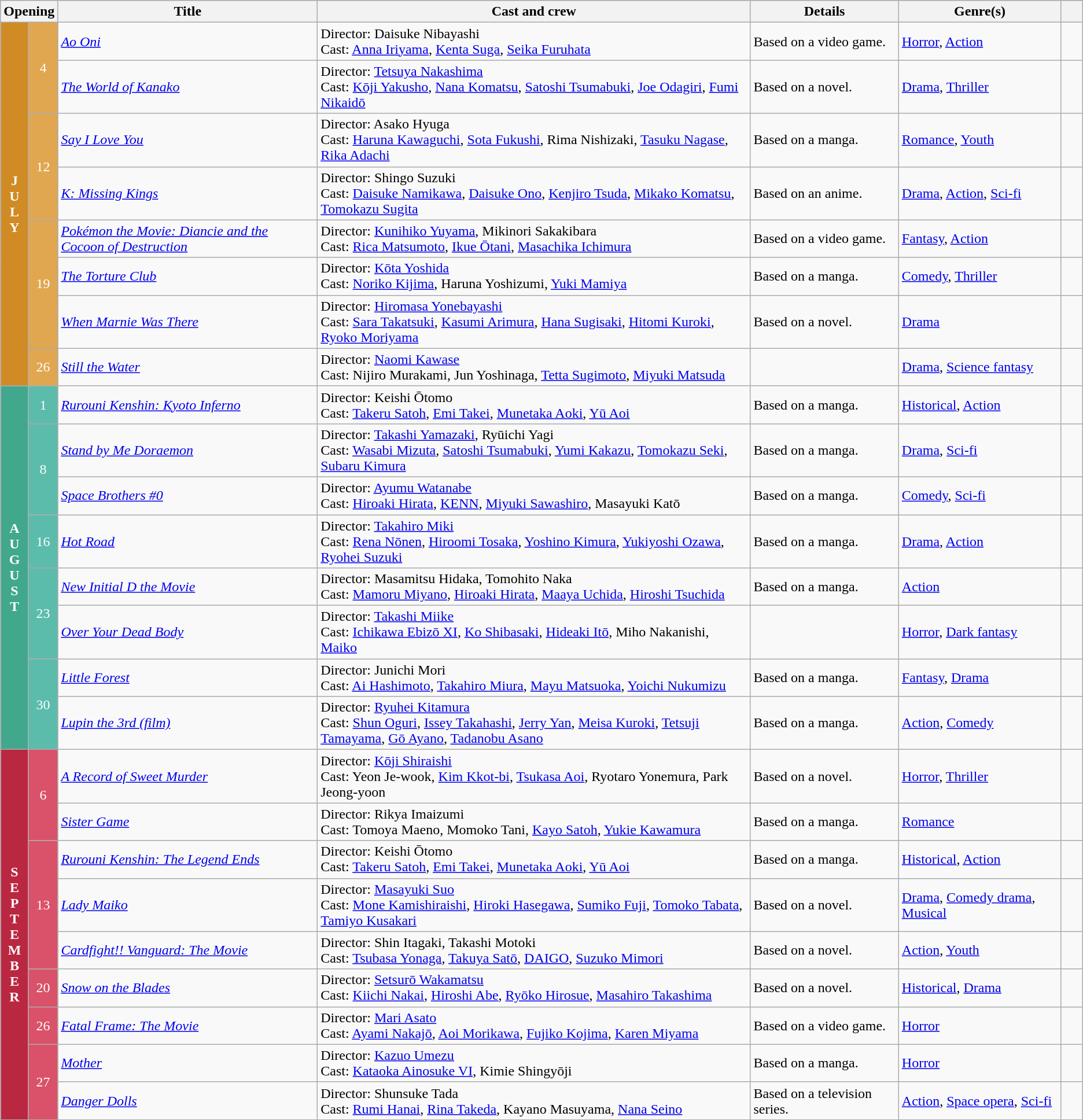<table class="wikitable">
<tr style="background:#b0e0e6; text-align:center;">
<th colspan="2">Opening</th>
<th style="width:24%;">Title</th>
<th style="width:40%;">Cast and crew</th>
<th>Details</th>
<th style="width:15%;">Genre(s)</th>
<th style="width:2%;"></th>
</tr>
<tr>
<th rowspan="8" style="text-align:center; background:#D08B24; color:white;">J<br>U<br>L<br>Y</th>
<td rowspan="2" style="text-align:center; background:#E0A750; color:white;">4</td>
<td><em><a href='#'>Ao Oni</a></em></td>
<td>Director: Daisuke Nibayashi <br> Cast: <a href='#'>Anna Iriyama</a>, <a href='#'>Kenta Suga</a>, <a href='#'>Seika Furuhata</a></td>
<td>Based on a video game.</td>
<td><a href='#'>Horror</a>, <a href='#'>Action</a></td>
<td></td>
</tr>
<tr>
<td><em><a href='#'>The World of Kanako</a></em></td>
<td>Director: <a href='#'>Tetsuya Nakashima</a><br> Cast: <a href='#'>Kōji Yakusho</a>, <a href='#'>Nana Komatsu</a>, <a href='#'>Satoshi Tsumabuki</a>, <a href='#'>Joe Odagiri</a>, <a href='#'>Fumi Nikaidō</a></td>
<td>Based on a novel.</td>
<td><a href='#'>Drama</a>, <a href='#'>Thriller</a></td>
<td></td>
</tr>
<tr>
<td rowspan="2" style="text-align:center; background:#E0A750; color:white;">12</td>
<td><em><a href='#'>Say I Love You</a></em></td>
<td>Director: Asako Hyuga<br> Cast: <a href='#'>Haruna Kawaguchi</a>, <a href='#'>Sota Fukushi</a>, Rima Nishizaki, <a href='#'>Tasuku Nagase</a>, <a href='#'>Rika Adachi</a></td>
<td>Based on a manga.</td>
<td><a href='#'>Romance</a>, <a href='#'>Youth</a></td>
<td></td>
</tr>
<tr>
<td><em><a href='#'>K: Missing Kings</a></em></td>
<td>Director: Shingo Suzuki<br> Cast: <a href='#'>Daisuke Namikawa</a>, <a href='#'>Daisuke Ono</a>, <a href='#'>Kenjiro Tsuda</a>, <a href='#'>Mikako Komatsu</a>, <a href='#'>Tomokazu Sugita</a></td>
<td>Based on an anime.</td>
<td><a href='#'>Drama</a>, <a href='#'>Action</a>, <a href='#'>Sci-fi</a></td>
<td></td>
</tr>
<tr>
<td rowspan="3" style="text-align:center; background:#E0A750; color:white;">19</td>
<td><em><a href='#'>Pokémon the Movie: Diancie and the Cocoon of Destruction</a></em></td>
<td>Director: <a href='#'>Kunihiko Yuyama</a>, Mikinori Sakakibara<br> Cast: <a href='#'>Rica Matsumoto</a>, <a href='#'>Ikue Ōtani</a>, <a href='#'>Masachika Ichimura</a></td>
<td>Based on a video game.</td>
<td><a href='#'>Fantasy</a>, <a href='#'>Action</a></td>
<td></td>
</tr>
<tr>
<td><em><a href='#'>The Torture Club</a></em></td>
<td>Director: <a href='#'>Kōta Yoshida</a><br> Cast: <a href='#'>Noriko Kijima</a>, Haruna Yoshizumi, <a href='#'>Yuki Mamiya</a></td>
<td>Based on a manga.</td>
<td><a href='#'>Comedy</a>, <a href='#'>Thriller</a></td>
<td></td>
</tr>
<tr>
<td><em><a href='#'>When Marnie Was There</a></em></td>
<td>Director: <a href='#'>Hiromasa Yonebayashi</a><br> Cast: <a href='#'>Sara Takatsuki</a>, <a href='#'>Kasumi Arimura</a>, <a href='#'>Hana Sugisaki</a>, <a href='#'>Hitomi Kuroki</a>, <a href='#'>Ryoko Moriyama</a></td>
<td>Based on a novel.</td>
<td><a href='#'>Drama</a></td>
<td></td>
</tr>
<tr>
<td rowspan="1" style="text-align:center; background:#E0A750; color:white;">26</td>
<td><em><a href='#'>Still the Water</a></em></td>
<td>Director: <a href='#'>Naomi Kawase</a><br> Cast: Nijiro Murakami, Jun Yoshinaga, <a href='#'>Tetta Sugimoto</a>, <a href='#'>Miyuki Matsuda</a></td>
<td></td>
<td><a href='#'>Drama</a>, <a href='#'>Science fantasy</a></td>
<td></td>
</tr>
<tr>
<th rowspan="8" style="text-align:center; background:#41A88E; color:white;">A<br>U<br>G<br>U<br>S<br>T</th>
<td rowspan="1" style="text-align:center; background:#5CBCAB; color:white;">1</td>
<td><em><a href='#'>Rurouni Kenshin: Kyoto Inferno</a></em></td>
<td>Director: Keishi Ōtomo<br> Cast: <a href='#'>Takeru Satoh</a>, <a href='#'>Emi Takei</a>, <a href='#'>Munetaka Aoki</a>, <a href='#'>Yū Aoi</a></td>
<td>Based on a manga.</td>
<td><a href='#'>Historical</a>, <a href='#'>Action</a></td>
<td></td>
</tr>
<tr>
<td rowspan="2" style="text-align:center; background:#5CBCAB; color:white;">8</td>
<td><em><a href='#'>Stand by Me Doraemon</a></em></td>
<td>Director: <a href='#'>Takashi Yamazaki</a>, Ryūichi Yagi<br> Cast: <a href='#'>Wasabi Mizuta</a>, <a href='#'>Satoshi Tsumabuki</a>, <a href='#'>Yumi Kakazu</a>, <a href='#'>Tomokazu Seki</a>, <a href='#'>Subaru Kimura</a></td>
<td>Based on a manga.</td>
<td><a href='#'>Drama</a>, <a href='#'>Sci-fi</a></td>
<td></td>
</tr>
<tr>
<td><em><a href='#'>Space Brothers #0</a></em></td>
<td>Director: <a href='#'>Ayumu Watanabe</a><br> Cast: <a href='#'>Hiroaki Hirata</a>, <a href='#'>KENN</a>, <a href='#'>Miyuki Sawashiro</a>, Masayuki Katō</td>
<td>Based on a manga.</td>
<td><a href='#'>Comedy</a>, <a href='#'>Sci-fi</a></td>
<td></td>
</tr>
<tr>
<td rowspan="1" style="text-align:center; background:#5CBCAB; color:white;">16</td>
<td><em><a href='#'>Hot Road</a></em></td>
<td>Director: <a href='#'>Takahiro Miki</a><br> Cast: <a href='#'>Rena Nōnen</a>, <a href='#'>Hiroomi Tosaka</a>, <a href='#'>Yoshino Kimura</a>, <a href='#'>Yukiyoshi Ozawa</a>, <a href='#'>Ryohei Suzuki</a></td>
<td>Based on a manga.</td>
<td><a href='#'>Drama</a>, <a href='#'>Action</a></td>
<td></td>
</tr>
<tr>
<td rowspan="2" style="text-align:center; background:#5CBCAB; color:white;">23</td>
<td><em><a href='#'>New Initial D the Movie</a></em></td>
<td>Director: Masamitsu Hidaka, Tomohito Naka<br> Cast: <a href='#'>Mamoru Miyano</a>, <a href='#'>Hiroaki Hirata</a>, <a href='#'>Maaya Uchida</a>, <a href='#'>Hiroshi Tsuchida</a></td>
<td>Based on a manga.</td>
<td><a href='#'>Action</a></td>
<td></td>
</tr>
<tr>
<td><em><a href='#'>Over Your Dead Body</a></em></td>
<td>Director: <a href='#'>Takashi Miike</a><br> Cast: <a href='#'>Ichikawa Ebizō XI</a>, <a href='#'>Ko Shibasaki</a>, <a href='#'>Hideaki Itō</a>, Miho Nakanishi, <a href='#'>Maiko</a></td>
<td></td>
<td><a href='#'>Horror</a>, <a href='#'>Dark fantasy</a></td>
<td></td>
</tr>
<tr>
<td rowspan="2" style="text-align:center; background:#5CBCAB; color:white;">30</td>
<td><em><a href='#'>Little Forest</a></em></td>
<td>Director: Junichi Mori<br> Cast: <a href='#'>Ai Hashimoto</a>, <a href='#'>Takahiro Miura</a>, <a href='#'>Mayu Matsuoka</a>, <a href='#'>Yoichi Nukumizu</a></td>
<td>Based on a manga.</td>
<td><a href='#'>Fantasy</a>, <a href='#'>Drama</a></td>
<td></td>
</tr>
<tr>
<td><em><a href='#'>Lupin the 3rd (film)</a></em></td>
<td>Director: <a href='#'>Ryuhei Kitamura</a> <br> Cast: <a href='#'>Shun Oguri</a>, <a href='#'>Issey Takahashi</a>, <a href='#'>Jerry Yan</a>, <a href='#'>Meisa Kuroki</a>, <a href='#'>Tetsuji Tamayama</a>, <a href='#'>Gō Ayano</a>, <a href='#'>Tadanobu Asano</a></td>
<td>Based on a manga.</td>
<td><a href='#'>Action</a>, <a href='#'>Comedy</a></td>
<td></td>
</tr>
<tr>
<th rowspan="9" style="text-align:center; background:#BA2741; color:white;">S<br>E<br>P<br>T<br>E<br>M<br>B<br>E<br>R</th>
<td rowspan="2" style="text-align:center; background:#DA5269; color:white;">6</td>
<td><em><a href='#'>A Record of Sweet Murder</a></em></td>
<td>Director: <a href='#'>Kōji Shiraishi</a><br> Cast: Yeon Je-wook, <a href='#'>Kim Kkot-bi</a>, <a href='#'>Tsukasa Aoi</a>, Ryotaro Yonemura, Park Jeong-yoon</td>
<td>Based on a novel.</td>
<td><a href='#'>Horror</a>, <a href='#'>Thriller</a></td>
<td></td>
</tr>
<tr>
<td><em><a href='#'>Sister Game</a></em></td>
<td>Director: Rikya Imaizumi<br> Cast: Tomoya Maeno, Momoko Tani, <a href='#'>Kayo Satoh</a>, <a href='#'>Yukie Kawamura</a></td>
<td>Based on a manga.</td>
<td><a href='#'>Romance</a></td>
<td></td>
</tr>
<tr>
<td rowspan="3" style="text-align:center; background:#DA5269; color:white;">13</td>
<td><em><a href='#'>Rurouni Kenshin: The Legend Ends</a></em></td>
<td>Director: Keishi Ōtomo<br> Cast: <a href='#'>Takeru Satoh</a>, <a href='#'>Emi Takei</a>, <a href='#'>Munetaka Aoki</a>, <a href='#'>Yū Aoi</a></td>
<td>Based on a manga.</td>
<td><a href='#'>Historical</a>, <a href='#'>Action</a></td>
<td></td>
</tr>
<tr>
<td><em><a href='#'>Lady Maiko</a></em></td>
<td>Director: <a href='#'>Masayuki Suo</a><br> Cast: <a href='#'>Mone Kamishiraishi</a>, <a href='#'>Hiroki Hasegawa</a>, <a href='#'>Sumiko Fuji</a>, <a href='#'>Tomoko Tabata</a>, <a href='#'>Tamiyo Kusakari</a></td>
<td>Based on a novel.</td>
<td><a href='#'>Drama</a>, <a href='#'>Comedy drama</a>, <a href='#'>Musical</a></td>
<td></td>
</tr>
<tr>
<td><em> <a href='#'>Cardfight!! Vanguard: The Movie</a></em></td>
<td>Director: Shin Itagaki, Takashi Motoki<br> Cast: <a href='#'>Tsubasa Yonaga</a>, <a href='#'>Takuya Satō</a>, <a href='#'>DAIGO</a>, <a href='#'>Suzuko Mimori</a></td>
<td>Based on a novel.</td>
<td><a href='#'>Action</a>, <a href='#'>Youth</a></td>
<td></td>
</tr>
<tr>
<td rowspan="1" style="text-align:center; background:#DA5269; color:white;">20</td>
<td><em><a href='#'>Snow on the Blades</a></em></td>
<td>Director: <a href='#'>Setsurō Wakamatsu</a> <br> Cast: <a href='#'>Kiichi Nakai</a>, <a href='#'>Hiroshi Abe</a>, <a href='#'>Ryōko Hirosue</a>, <a href='#'>Masahiro Takashima</a></td>
<td>Based on a novel.</td>
<td><a href='#'>Historical</a>, <a href='#'>Drama</a></td>
<td></td>
</tr>
<tr>
<td rowspan="1" style="text-align:center; background:#DA5269; color:white;">26</td>
<td><em><a href='#'>Fatal Frame: The Movie</a></em></td>
<td>Director: <a href='#'>Mari Asato</a><br> Cast: <a href='#'>Ayami Nakajō</a>, <a href='#'>Aoi Morikawa</a>, <a href='#'>Fujiko Kojima</a>, <a href='#'>Karen Miyama</a></td>
<td>Based on a video game.</td>
<td><a href='#'>Horror</a></td>
<td></td>
</tr>
<tr>
<td rowspan="2" style="text-align:center; background:#DA5269; color:white;">27</td>
<td><em><a href='#'>Mother</a></em></td>
<td>Director: <a href='#'>Kazuo Umezu</a><br> Cast: <a href='#'>Kataoka Ainosuke VI</a>, Kimie Shingyōji</td>
<td>Based on a manga.</td>
<td><a href='#'>Horror</a></td>
<td></td>
</tr>
<tr>
<td><em><a href='#'>Danger Dolls</a></em></td>
<td>Director: Shunsuke Tada<br> Cast: <a href='#'>Rumi Hanai</a>, <a href='#'>Rina Takeda</a>, Kayano Masuyama, <a href='#'>Nana Seino</a></td>
<td>Based on a television series.</td>
<td><a href='#'>Action</a>, <a href='#'>Space opera</a>, <a href='#'>Sci-fi</a></td>
<td></td>
</tr>
<tr>
</tr>
</table>
